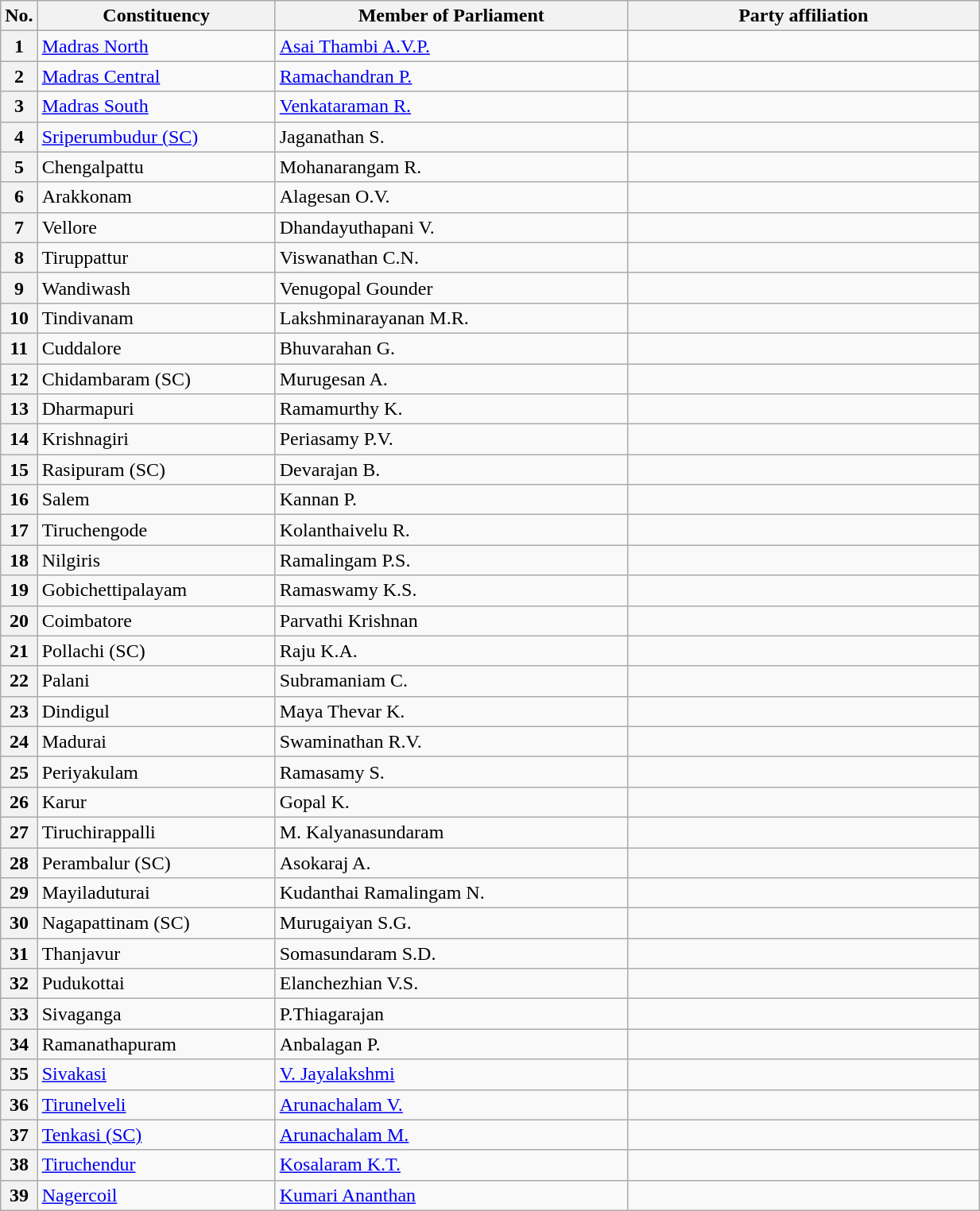<table class="wikitable sortable">
<tr style="text-align:center;">
<th>No.</th>
<th style="width:12em">Constituency</th>
<th style="width:18em">Member of Parliament</th>
<th colspan="2" style="width:18em">Party affiliation</th>
</tr>
<tr>
<th>1</th>
<td><a href='#'>Madras North</a></td>
<td><a href='#'>Asai Thambi A.V.P.</a></td>
<td></td>
</tr>
<tr>
<th>2</th>
<td><a href='#'>Madras Central</a></td>
<td><a href='#'>Ramachandran P.</a></td>
<td></td>
</tr>
<tr>
<th>3</th>
<td><a href='#'>Madras South</a></td>
<td><a href='#'>Venkataraman R.</a></td>
<td></td>
</tr>
<tr>
<th>4</th>
<td><a href='#'>Sriperumbudur (SC)</a></td>
<td>Jaganathan S.</td>
<td></td>
</tr>
<tr>
<th>5</th>
<td>Chengalpattu</td>
<td>Mohanarangam R.</td>
<td></td>
</tr>
<tr>
<th>6</th>
<td>Arakkonam</td>
<td>Alagesan O.V.</td>
<td></td>
</tr>
<tr>
<th>7</th>
<td>Vellore</td>
<td>Dhandayuthapani V.</td>
<td></td>
</tr>
<tr>
<th>8</th>
<td>Tiruppattur</td>
<td>Viswanathan C.N.</td>
<td></td>
</tr>
<tr>
<th>9</th>
<td>Wandiwash</td>
<td>Venugopal Gounder</td>
<td></td>
</tr>
<tr>
<th>10</th>
<td>Tindivanam</td>
<td>Lakshminarayanan M.R.</td>
<td></td>
</tr>
<tr>
<th>11</th>
<td>Cuddalore</td>
<td>Bhuvarahan G.</td>
<td></td>
</tr>
<tr>
<th>12</th>
<td>Chidambaram (SC)</td>
<td>Murugesan A.</td>
<td></td>
</tr>
<tr>
<th>13</th>
<td>Dharmapuri</td>
<td>Ramamurthy K.</td>
<td></td>
</tr>
<tr>
<th>14</th>
<td>Krishnagiri</td>
<td>Periasamy P.V.</td>
<td></td>
</tr>
<tr>
<th>15</th>
<td>Rasipuram (SC)</td>
<td>Devarajan B.</td>
<td></td>
</tr>
<tr>
<th>16</th>
<td>Salem</td>
<td>Kannan P.</td>
<td></td>
</tr>
<tr>
<th>17</th>
<td>Tiruchengode</td>
<td>Kolanthaivelu R.</td>
<td></td>
</tr>
<tr>
<th>18</th>
<td>Nilgiris</td>
<td>Ramalingam P.S.</td>
<td></td>
</tr>
<tr>
<th>19</th>
<td>Gobichettipalayam</td>
<td>Ramaswamy K.S.</td>
<td></td>
</tr>
<tr>
<th>20</th>
<td>Coimbatore</td>
<td>Parvathi Krishnan</td>
<td></td>
</tr>
<tr>
<th>21</th>
<td>Pollachi (SC)</td>
<td>Raju K.A.</td>
<td></td>
</tr>
<tr>
<th>22</th>
<td>Palani</td>
<td>Subramaniam C.</td>
<td></td>
</tr>
<tr>
<th>23</th>
<td>Dindigul</td>
<td>Maya Thevar K.</td>
<td></td>
</tr>
<tr>
<th>24</th>
<td>Madurai</td>
<td>Swaminathan R.V.</td>
<td></td>
</tr>
<tr>
<th>25</th>
<td>Periyakulam</td>
<td>Ramasamy S.</td>
<td></td>
</tr>
<tr>
<th>26</th>
<td>Karur</td>
<td>Gopal K.</td>
<td></td>
</tr>
<tr>
<th>27</th>
<td>Tiruchirappalli</td>
<td>M. Kalyanasundaram</td>
<td></td>
</tr>
<tr>
<th>28</th>
<td>Perambalur (SC)</td>
<td>Asokaraj A.</td>
<td></td>
</tr>
<tr>
<th>29</th>
<td>Mayiladuturai</td>
<td>Kudanthai Ramalingam N.</td>
<td></td>
</tr>
<tr>
<th>30</th>
<td>Nagapattinam (SC)</td>
<td>Murugaiyan S.G.</td>
<td></td>
</tr>
<tr>
<th>31</th>
<td>Thanjavur</td>
<td>Somasundaram S.D.</td>
<td></td>
</tr>
<tr>
<th>32</th>
<td>Pudukottai</td>
<td>Elanchezhian V.S.</td>
<td></td>
</tr>
<tr>
<th>33</th>
<td>Sivaganga</td>
<td>P.Thiagarajan</td>
<td></td>
</tr>
<tr>
<th>34</th>
<td>Ramanathapuram</td>
<td>Anbalagan P.</td>
<td></td>
</tr>
<tr>
<th>35</th>
<td><a href='#'>Sivakasi</a></td>
<td><a href='#'>V. Jayalakshmi</a></td>
<td></td>
</tr>
<tr>
<th>36</th>
<td><a href='#'>Tirunelveli</a></td>
<td><a href='#'>Arunachalam V.</a></td>
<td></td>
</tr>
<tr>
<th>37</th>
<td><a href='#'>Tenkasi (SC)</a></td>
<td><a href='#'>Arunachalam M.</a></td>
<td></td>
</tr>
<tr>
<th>38</th>
<td><a href='#'>Tiruchendur</a></td>
<td><a href='#'>Kosalaram K.T.</a></td>
<td></td>
</tr>
<tr>
<th>39</th>
<td><a href='#'>Nagercoil</a></td>
<td><a href='#'>Kumari Ananthan</a></td>
<td></td>
</tr>
</table>
